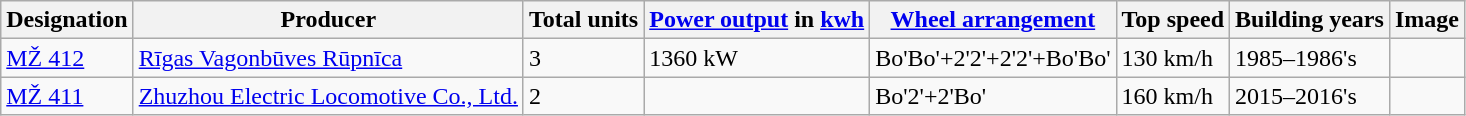<table class="wikitable sortable">
<tr>
<th>Designation</th>
<th>Producer</th>
<th>Total units</th>
<th><a href='#'>Power output</a> in <a href='#'>kwh</a></th>
<th><a href='#'>Wheel arrangement</a></th>
<th>Top speed</th>
<th>Building years</th>
<th class="unsortable">Image</th>
</tr>
<tr>
<td><a href='#'>MŽ 412</a></td>
<td><a href='#'>Rīgas Vagonbūves Rūpnīca</a></td>
<td>3</td>
<td>1360 kW</td>
<td>Bo'Bo'+2'2'+2'2'+Bo'Bo'</td>
<td>130 km/h</td>
<td>1985–1986's</td>
<td></td>
</tr>
<tr>
<td><a href='#'>MŽ 411</a></td>
<td><a href='#'>Zhuzhou Electric Locomotive Co., Ltd.</a></td>
<td>2</td>
<td></td>
<td>Bo'2'+2'Bo'</td>
<td>160 km/h</td>
<td>2015–2016's</td>
<td></td>
</tr>
</table>
